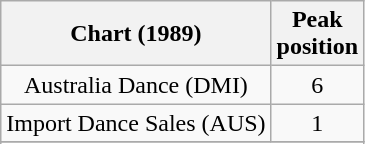<table class="wikitable sortable plainrowheaders" style="text-align:center">
<tr>
<th>Chart (1989)</th>
<th>Peak<br>position</th>
</tr>
<tr>
<td>Australia Dance (DMI)</td>
<td>6</td>
</tr>
<tr>
<td>Import Dance Sales (AUS)</td>
<td>1</td>
</tr>
<tr>
</tr>
<tr>
</tr>
</table>
